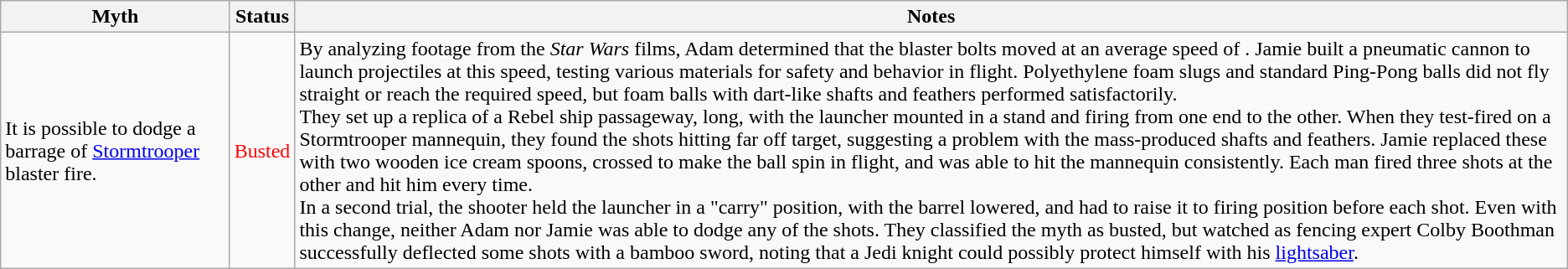<table class="wikitable plainrowheaders">
<tr>
<th scope"col">Myth</th>
<th scope"col">Status</th>
<th scope"col">Notes</th>
</tr>
<tr>
<td scope"row">It is possible to dodge a barrage of <a href='#'>Stormtrooper</a> blaster fire.</td>
<td style="color:red">Busted</td>
<td>By analyzing footage from the <em>Star Wars</em> films, Adam determined that the blaster bolts moved at an average speed of . Jamie built a pneumatic cannon to launch projectiles at this speed, testing various materials for safety and behavior in flight. Polyethylene foam slugs and standard Ping-Pong balls did not fly straight or reach the required speed, but foam balls with dart-like shafts and feathers performed satisfactorily.<br>They set up a replica of a Rebel ship passageway,  long, with the launcher mounted in a stand and firing from one end to the other. When they test-fired on a Stormtrooper mannequin, they found the shots hitting far off target, suggesting a problem with the mass-produced shafts and feathers. Jamie replaced these with two wooden ice cream spoons, crossed to make the ball spin in flight, and was able to hit the mannequin consistently. Each man fired three shots at the other and hit him every time.<br>In a second trial, the shooter held the launcher in a "carry" position, with the barrel lowered, and had to raise it to firing position before each shot. Even with this change, neither Adam nor Jamie was able to dodge any of the shots. They classified the myth as busted, but watched as fencing expert Colby Boothman successfully deflected some shots with a bamboo sword, noting that a Jedi knight could possibly protect himself with his <a href='#'>lightsaber</a>.</td>
</tr>
</table>
